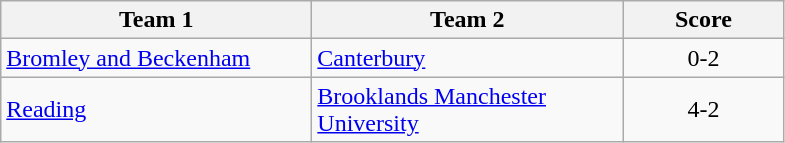<table class="wikitable" style="font-size: 100%">
<tr>
<th width=200>Team 1</th>
<th width=200>Team 2</th>
<th width=100>Score</th>
</tr>
<tr>
<td><a href='#'>Bromley and Beckenham</a></td>
<td><a href='#'>Canterbury</a></td>
<td align=center>0-2</td>
</tr>
<tr>
<td><a href='#'>Reading</a></td>
<td><a href='#'>Brooklands Manchester University</a></td>
<td align=center>4-2</td>
</tr>
</table>
